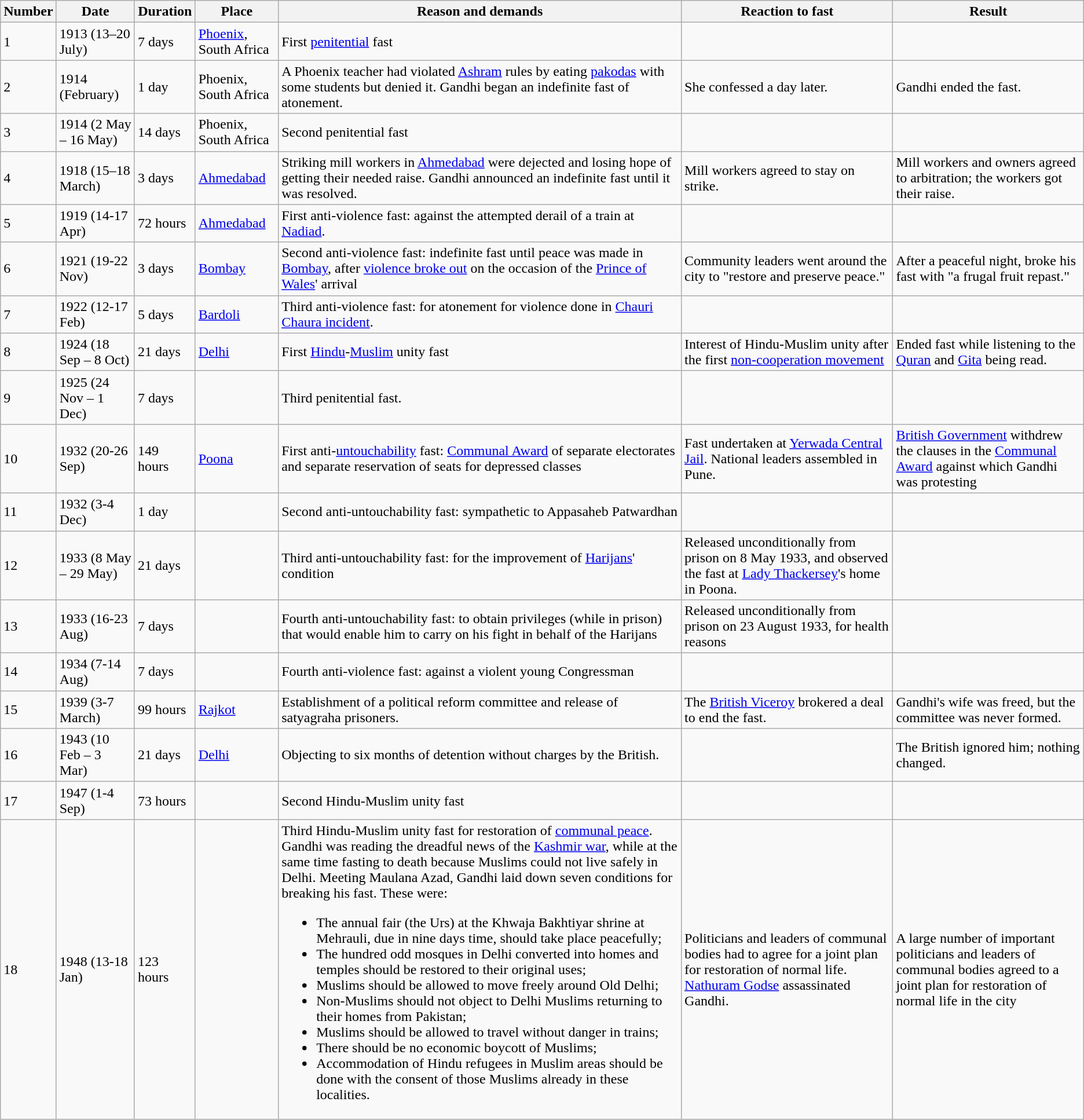<table class="wikitable sortable">
<tr>
<th>Number</th>
<th>Date</th>
<th>Duration</th>
<th>Place</th>
<th>Reason and demands</th>
<th>Reaction to fast</th>
<th>Result</th>
</tr>
<tr>
<td>1</td>
<td>1913 (13–20 July)</td>
<td data-sort-value="7">7 days</td>
<td><a href='#'>Phoenix</a>, South Africa</td>
<td>First <a href='#'>penitential</a> fast</td>
<td></td>
<td></td>
</tr>
<tr>
<td>2</td>
<td>1914 (February)</td>
<td>1 day</td>
<td>Phoenix, South Africa</td>
<td>A Phoenix teacher had violated <a href='#'>Ashram</a> rules by eating <a href='#'>pakodas</a> with some students but denied it. Gandhi began an indefinite fast of atonement.</td>
<td>She confessed a day later.</td>
<td>Gandhi ended the fast.</td>
</tr>
<tr>
<td>3</td>
<td>1914 (2 May – 16 May)</td>
<td data-sort-value="14">14 days</td>
<td>Phoenix, South Africa</td>
<td>Second penitential fast</td>
<td></td>
<td></td>
</tr>
<tr>
<td>4</td>
<td>1918 (15–18 March)</td>
<td data-sort-value="3">3 days</td>
<td><a href='#'>Ahmedabad</a></td>
<td>Striking mill workers in <a href='#'>Ahmedabad</a> were dejected and losing hope of getting their needed raise. Gandhi announced an indefinite fast until it was resolved.</td>
<td>Mill workers agreed to stay on strike.</td>
<td>Mill workers and owners agreed to arbitration; the workers got their raise.</td>
</tr>
<tr>
<td>5</td>
<td>1919 (14-17 Apr)</td>
<td data-sort-value="3">72 hours</td>
<td><a href='#'>Ahmedabad</a></td>
<td>First anti-violence fast: against the attempted derail of a train at <a href='#'>Nadiad</a>.</td>
<td></td>
<td></td>
</tr>
<tr>
<td>6</td>
<td>1921 (19-22 Nov)</td>
<td data-sort-value="4">3 days</td>
<td><a href='#'>Bombay</a></td>
<td>Second anti-violence fast: indefinite fast until peace was made in <a href='#'>Bombay</a>, after <a href='#'>violence broke out</a> on the occasion of the <a href='#'>Prince of Wales</a>' arrival</td>
<td>Community leaders went around the city to "restore and preserve peace."</td>
<td>After a peaceful night, broke his fast with "a frugal fruit repast."</td>
</tr>
<tr>
<td>7</td>
<td>1922 (12-17 Feb)</td>
<td data-sort-value="5">5 days</td>
<td><a href='#'>Bardoli</a></td>
<td>Third anti-violence fast: for atonement for violence done in <a href='#'>Chauri Chaura incident</a>.</td>
<td></td>
<td></td>
</tr>
<tr>
<td>8</td>
<td>1924 (18 Sep – 8 Oct)</td>
<td data-sort-value="21">21 days</td>
<td><a href='#'>Delhi</a></td>
<td>First <a href='#'>Hindu</a>-<a href='#'>Muslim</a> unity fast</td>
<td>Interest of Hindu-Muslim unity after the first <a href='#'>non-cooperation movement</a></td>
<td>Ended fast while listening to the <a href='#'>Quran</a> and <a href='#'>Gita</a> being read.</td>
</tr>
<tr>
<td>9</td>
<td>1925 (24 Nov – 1 Dec)</td>
<td data-sort-value="7">7 days</td>
<td></td>
<td>Third penitential fast.</td>
<td></td>
<td></td>
</tr>
<tr>
<td>10</td>
<td>1932 (20-26 Sep)</td>
<td data-sort-value="6">149 hours</td>
<td><a href='#'>Poona</a></td>
<td>First anti-<a href='#'>untouchability</a> fast: <a href='#'>Communal Award</a> of separate electorates and separate reservation of seats for depressed classes</td>
<td>Fast undertaken at <a href='#'>Yerwada Central Jail</a>. National leaders assembled in Pune.</td>
<td><a href='#'>British Government</a> withdrew the clauses in the <a href='#'>Communal Award</a> against which Gandhi was protesting</td>
</tr>
<tr>
<td>11</td>
<td>1932 (3-4 Dec)</td>
<td>1 day</td>
<td></td>
<td>Second anti-untouchability fast: sympathetic to Appasaheb Patwardhan</td>
<td></td>
<td></td>
</tr>
<tr>
<td>12</td>
<td>1933 (8 May – 29 May)</td>
<td data-sort-value="21">21 days</td>
<td></td>
<td>Third anti-untouchability fast: for the improvement of <a href='#'>Harijans</a>' condition</td>
<td>Released unconditionally from prison on 8 May 1933, and observed the fast at <a href='#'>Lady Thackersey</a>'s home in Poona.</td>
<td></td>
</tr>
<tr>
<td>13</td>
<td>1933 (16-23 Aug)</td>
<td data-sort-value="7">7 days</td>
<td></td>
<td>Fourth anti-untouchability fast: to obtain privileges (while in prison) that would enable him to carry on his fight in behalf of the Harijans</td>
<td>Released unconditionally from prison on 23 August 1933, for health reasons</td>
<td></td>
</tr>
<tr>
<td>14</td>
<td>1934 (7-14 Aug)</td>
<td>7 days</td>
<td></td>
<td>Fourth anti-violence fast: against a violent young Congressman</td>
<td></td>
<td></td>
</tr>
<tr>
<td>15</td>
<td>1939 (3-7 March)</td>
<td data-sort-value="3">99 hours</td>
<td><a href='#'>Rajkot</a></td>
<td>Establishment of a political reform committee and release of satyagraha prisoners.</td>
<td>The <a href='#'>British Viceroy</a> brokered a deal to end the fast.</td>
<td>Gandhi's wife was freed, but the committee was never formed.</td>
</tr>
<tr>
<td>16</td>
<td>1943 (10 Feb – 3 Mar)</td>
<td data-sort-value="21">21 days</td>
<td><a href='#'>Delhi</a></td>
<td>Objecting to six months of detention without charges by the British.</td>
<td></td>
<td>The British ignored him; nothing changed.</td>
</tr>
<tr>
<td>17</td>
<td>1947 (1-4 Sep)</td>
<td data-sort-value="4">73 hours</td>
<td></td>
<td>Second Hindu-Muslim unity fast</td>
<td></td>
<td></td>
</tr>
<tr>
<td>18</td>
<td>1948 (13-18 Jan)</td>
<td data-sort-value="6">123 hours</td>
<td></td>
<td>Third Hindu-Muslim unity fast for restoration of <a href='#'>communal peace</a>. Gandhi was reading the dreadful news of the <a href='#'>Kashmir war</a>, while at the same time fasting to death because Muslims could not live safely in Delhi. Meeting Maulana Azad, Gandhi laid down seven conditions for breaking his fast. These were:<br><ul><li>The annual fair (the Urs) at the Khwaja Bakhtiyar shrine at Mehrauli, due in nine days time, should take place peacefully;</li><li>The hundred odd mosques in Delhi converted into homes and temples should be restored to their original uses;</li><li>Muslims should be allowed to move freely around Old Delhi;</li><li>Non-Muslims should not object to Delhi Muslims returning to their homes from Pakistan;</li><li>Muslims should be allowed to travel without danger in trains;</li><li>There should be no economic boycott of Muslims;</li><li>Accommodation of Hindu refugees in Muslim areas should be done with the consent of those Muslims already in these localities.</li></ul></td>
<td>Politicians and leaders of communal bodies had to agree for a joint plan for restoration of normal life. <a href='#'>Nathuram Godse</a> assassinated Gandhi.</td>
<td>A large number of important politicians and leaders of communal bodies agreed to a joint plan for restoration of normal life in the city</td>
</tr>
</table>
